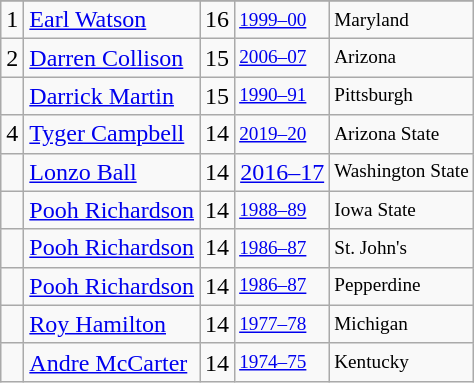<table class="wikitable">
<tr>
</tr>
<tr>
<td>1</td>
<td><a href='#'>Earl Watson</a></td>
<td>16</td>
<td style="font-size:80%;"><a href='#'>1999–00</a></td>
<td style="font-size:80%;">Maryland</td>
</tr>
<tr>
<td>2</td>
<td><a href='#'>Darren Collison</a></td>
<td>15</td>
<td style="font-size:80%;"><a href='#'>2006–07</a></td>
<td style="font-size:80%;">Arizona</td>
</tr>
<tr>
<td></td>
<td><a href='#'>Darrick Martin</a></td>
<td>15</td>
<td style="font-size:80%;"><a href='#'>1990–91</a></td>
<td style="font-size:80%;">Pittsburgh</td>
</tr>
<tr>
<td>4</td>
<td><a href='#'>Tyger Campbell</a></td>
<td>14</td>
<td style="font-size:80%;"><a href='#'>2019–20</a></td>
<td style="font-size:80%;">Arizona State</td>
</tr>
<tr>
<td></td>
<td><a href='#'>Lonzo Ball</a></td>
<td>14</td>
<td><a href='#'>2016–17</a></td>
<td style="font-size:80%;">Washington State</td>
</tr>
<tr>
<td></td>
<td><a href='#'>Pooh Richardson</a></td>
<td>14</td>
<td style="font-size:80%;"><a href='#'>1988–89</a></td>
<td style="font-size:80%;">Iowa State</td>
</tr>
<tr>
<td></td>
<td><a href='#'>Pooh Richardson</a></td>
<td>14</td>
<td style="font-size:80%;"><a href='#'>1986–87</a></td>
<td style="font-size:80%;">St. John's</td>
</tr>
<tr>
<td></td>
<td><a href='#'>Pooh Richardson</a></td>
<td>14</td>
<td style="font-size:80%;"><a href='#'>1986–87</a></td>
<td style="font-size:80%;">Pepperdine</td>
</tr>
<tr>
<td></td>
<td><a href='#'>Roy Hamilton</a></td>
<td>14</td>
<td style="font-size:80%;"><a href='#'>1977–78</a></td>
<td style="font-size:80%;">Michigan</td>
</tr>
<tr>
<td></td>
<td><a href='#'>Andre McCarter</a></td>
<td>14</td>
<td style="font-size:80%;"><a href='#'>1974–75</a></td>
<td style="font-size:80%;">Kentucky</td>
</tr>
</table>
